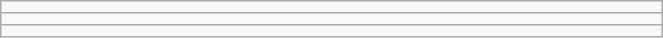<table class="wikitable" style="text-align:center; font-size:110%;" width="35%">
<tr>
<td></td>
</tr>
<tr>
<td></td>
</tr>
<tr>
<td></td>
</tr>
</table>
